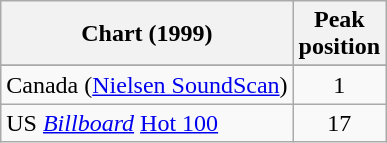<table class="wikitable sortable">
<tr>
<th>Chart (1999)</th>
<th>Peak<br>position</th>
</tr>
<tr>
</tr>
<tr>
<td>Canada (<a href='#'>Nielsen SoundScan</a>)</td>
<td align="center">1</td>
</tr>
<tr>
<td>US <em><a href='#'>Billboard</a></em> <a href='#'>Hot 100</a></td>
<td align="center">17</td>
</tr>
</table>
